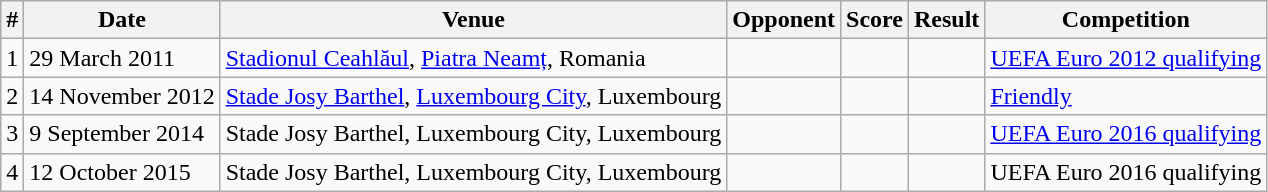<table class="wikitable">
<tr>
<th>#</th>
<th>Date</th>
<th>Venue</th>
<th>Opponent</th>
<th>Score</th>
<th>Result</th>
<th>Competition</th>
</tr>
<tr>
<td>1</td>
<td>29 March 2011</td>
<td><a href='#'>Stadionul Ceahlăul</a>, <a href='#'>Piatra Neamț</a>, Romania</td>
<td></td>
<td></td>
<td></td>
<td><a href='#'>UEFA Euro 2012 qualifying</a></td>
</tr>
<tr>
<td>2</td>
<td>14 November 2012</td>
<td><a href='#'>Stade Josy Barthel</a>, <a href='#'>Luxembourg City</a>, Luxembourg</td>
<td></td>
<td></td>
<td></td>
<td><a href='#'>Friendly</a></td>
</tr>
<tr>
<td>3</td>
<td>9 September 2014</td>
<td>Stade Josy Barthel, Luxembourg City, Luxembourg</td>
<td></td>
<td></td>
<td></td>
<td><a href='#'>UEFA Euro 2016 qualifying</a></td>
</tr>
<tr>
<td>4</td>
<td>12 October 2015</td>
<td>Stade Josy Barthel, Luxembourg City, Luxembourg</td>
<td></td>
<td></td>
<td></td>
<td>UEFA Euro 2016 qualifying</td>
</tr>
</table>
